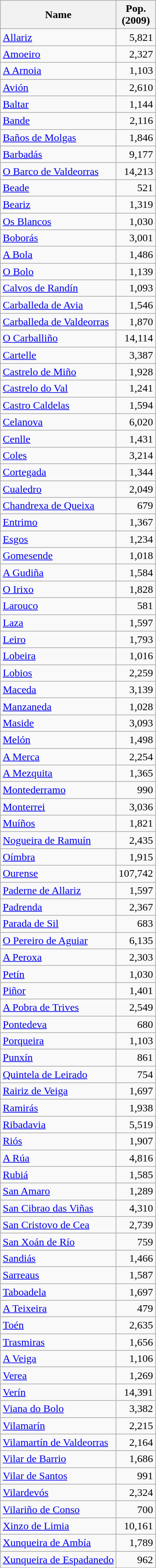<table class="wikitable sortable">
<tr>
<th>Name</th>
<th>Pop.<br>(2009)</th>
</tr>
<tr>
<td><a href='#'>Allariz</a></td>
<td align=right>5,821</td>
</tr>
<tr>
<td><a href='#'>Amoeiro</a></td>
<td align=right>2,327</td>
</tr>
<tr>
<td><a href='#'>A Arnoia</a></td>
<td align=right>1,103</td>
</tr>
<tr>
<td><a href='#'>Avión</a></td>
<td align=right>2,610</td>
</tr>
<tr>
<td><a href='#'>Baltar</a></td>
<td align=right>1,144</td>
</tr>
<tr>
<td><a href='#'>Bande</a></td>
<td align=right>2,116</td>
</tr>
<tr>
<td><a href='#'>Baños de Molgas</a></td>
<td align=right>1,846</td>
</tr>
<tr>
<td><a href='#'>Barbadás</a></td>
<td align=right>9,177</td>
</tr>
<tr>
<td><a href='#'>O Barco de Valdeorras</a></td>
<td align=right>14,213</td>
</tr>
<tr>
<td><a href='#'>Beade</a></td>
<td align=right>521</td>
</tr>
<tr>
<td><a href='#'>Beariz</a></td>
<td align=right>1,319</td>
</tr>
<tr>
<td><a href='#'>Os Blancos</a></td>
<td align=right>1,030</td>
</tr>
<tr>
<td><a href='#'>Boborás</a></td>
<td align=right>3,001</td>
</tr>
<tr>
<td><a href='#'>A Bola</a></td>
<td align=right>1,486</td>
</tr>
<tr>
<td><a href='#'>O Bolo</a></td>
<td align=right>1,139</td>
</tr>
<tr>
<td><a href='#'>Calvos de Randín</a></td>
<td align=right>1,093</td>
</tr>
<tr>
<td><a href='#'>Carballeda de Avia</a></td>
<td align=right>1,546</td>
</tr>
<tr>
<td><a href='#'>Carballeda de Valdeorras</a></td>
<td align=right>1,870</td>
</tr>
<tr>
<td><a href='#'>O Carballiño</a></td>
<td align=right>14,114</td>
</tr>
<tr>
<td><a href='#'>Cartelle</a></td>
<td align=right>3,387</td>
</tr>
<tr>
<td><a href='#'>Castrelo de Miño</a></td>
<td align=right>1,928</td>
</tr>
<tr>
<td><a href='#'>Castrelo do Val</a></td>
<td align=right>1,241</td>
</tr>
<tr>
<td><a href='#'>Castro Caldelas</a></td>
<td align=right>1,594</td>
</tr>
<tr>
<td><a href='#'>Celanova</a></td>
<td align=right>6,020</td>
</tr>
<tr>
<td><a href='#'>Cenlle</a></td>
<td align=right>1,431</td>
</tr>
<tr>
<td><a href='#'>Coles</a></td>
<td align=right>3,214</td>
</tr>
<tr>
<td><a href='#'>Cortegada</a></td>
<td align=right>1,344</td>
</tr>
<tr>
<td><a href='#'>Cualedro</a></td>
<td align=right>2,049</td>
</tr>
<tr>
<td><a href='#'>Chandrexa de Queixa</a></td>
<td align=right>679</td>
</tr>
<tr>
<td><a href='#'>Entrimo</a></td>
<td align=right>1,367</td>
</tr>
<tr>
<td><a href='#'>Esgos</a></td>
<td align=right>1,234</td>
</tr>
<tr>
<td><a href='#'>Gomesende</a></td>
<td align=right>1,018</td>
</tr>
<tr>
<td><a href='#'>A Gudiña</a></td>
<td align=right>1,584</td>
</tr>
<tr>
<td><a href='#'>O Irixo</a></td>
<td align=right>1,828</td>
</tr>
<tr>
<td><a href='#'>Larouco</a></td>
<td align=right>581</td>
</tr>
<tr>
<td><a href='#'>Laza</a></td>
<td align=right>1,597</td>
</tr>
<tr>
<td><a href='#'>Leiro</a></td>
<td align=right>1,793</td>
</tr>
<tr>
<td><a href='#'>Lobeira</a></td>
<td align=right>1,016</td>
</tr>
<tr>
<td><a href='#'>Lobios</a></td>
<td align=right>2,259</td>
</tr>
<tr>
<td><a href='#'>Maceda</a></td>
<td align=right>3,139</td>
</tr>
<tr>
<td><a href='#'>Manzaneda</a></td>
<td align=right>1,028</td>
</tr>
<tr>
<td><a href='#'>Maside</a></td>
<td align=right>3,093</td>
</tr>
<tr>
<td><a href='#'>Melón</a></td>
<td align=right>1,498</td>
</tr>
<tr>
<td><a href='#'>A Merca</a></td>
<td align=right>2,254</td>
</tr>
<tr>
<td><a href='#'>A Mezquita</a></td>
<td align=right>1,365</td>
</tr>
<tr>
<td><a href='#'>Montederramo</a></td>
<td align=right>990</td>
</tr>
<tr>
<td><a href='#'>Monterrei</a></td>
<td align=right>3,036</td>
</tr>
<tr>
<td><a href='#'>Muíños</a></td>
<td align=right>1,821</td>
</tr>
<tr>
<td><a href='#'>Nogueira de Ramuín</a></td>
<td align=right>2,435</td>
</tr>
<tr>
<td><a href='#'>Oímbra</a></td>
<td align=right>1,915</td>
</tr>
<tr>
<td><a href='#'>Ourense</a></td>
<td align=right>107,742</td>
</tr>
<tr>
<td><a href='#'>Paderne de Allariz</a></td>
<td align=right>1,597</td>
</tr>
<tr>
<td><a href='#'>Padrenda</a></td>
<td align=right>2,367</td>
</tr>
<tr>
<td><a href='#'>Parada de Sil</a></td>
<td align=right>683</td>
</tr>
<tr>
<td><a href='#'>O Pereiro de Aguiar</a></td>
<td align=right>6,135</td>
</tr>
<tr>
<td><a href='#'>A Peroxa</a></td>
<td align=right>2,303</td>
</tr>
<tr>
<td><a href='#'>Petín</a></td>
<td align=right>1,030</td>
</tr>
<tr>
<td><a href='#'>Piñor</a></td>
<td align=right>1,401</td>
</tr>
<tr>
<td><a href='#'>A Pobra de Trives</a></td>
<td align=right>2,549</td>
</tr>
<tr>
<td><a href='#'>Pontedeva</a></td>
<td align=right>680</td>
</tr>
<tr>
<td><a href='#'>Porqueira</a></td>
<td align=right>1,103</td>
</tr>
<tr>
<td><a href='#'>Punxín</a></td>
<td align=right>861</td>
</tr>
<tr>
<td><a href='#'>Quintela de Leirado</a></td>
<td align=right>754</td>
</tr>
<tr>
<td><a href='#'>Rairiz de Veiga</a></td>
<td align=right>1,697</td>
</tr>
<tr>
<td><a href='#'>Ramirás</a></td>
<td align=right>1,938</td>
</tr>
<tr>
<td><a href='#'>Ribadavia</a></td>
<td align=right>5,519</td>
</tr>
<tr>
<td><a href='#'>Riós</a></td>
<td align=right>1,907</td>
</tr>
<tr>
<td><a href='#'>A Rúa</a></td>
<td align=right>4,816</td>
</tr>
<tr>
<td><a href='#'>Rubiá</a></td>
<td align=right>1,585</td>
</tr>
<tr>
<td><a href='#'>San Amaro</a></td>
<td align=right>1,289</td>
</tr>
<tr>
<td><a href='#'>San Cibrao das Viñas</a></td>
<td align=right>4,310</td>
</tr>
<tr>
<td><a href='#'>San Cristovo de Cea</a></td>
<td align=right>2,739</td>
</tr>
<tr>
<td><a href='#'>San Xoán de Río</a></td>
<td align=right>759</td>
</tr>
<tr>
<td><a href='#'>Sandiás</a></td>
<td align=right>1,466</td>
</tr>
<tr>
<td><a href='#'>Sarreaus</a></td>
<td align=right>1,587</td>
</tr>
<tr>
<td><a href='#'>Taboadela</a></td>
<td align=right>1,697</td>
</tr>
<tr>
<td><a href='#'>A Teixeira</a></td>
<td align=right>479</td>
</tr>
<tr>
<td><a href='#'>Toén</a></td>
<td align=right>2,635</td>
</tr>
<tr>
<td><a href='#'>Trasmiras</a></td>
<td align=right>1,656</td>
</tr>
<tr>
<td><a href='#'>A Veiga</a></td>
<td align=right>1,106</td>
</tr>
<tr>
<td><a href='#'>Verea</a></td>
<td align=right>1,269</td>
</tr>
<tr>
<td><a href='#'>Verín</a></td>
<td align=right>14,391</td>
</tr>
<tr>
<td><a href='#'>Viana do Bolo</a></td>
<td align=right>3,382</td>
</tr>
<tr>
<td><a href='#'>Vilamarín</a></td>
<td align=right>2,215</td>
</tr>
<tr>
<td><a href='#'>Vilamartín de Valdeorras</a></td>
<td align=right>2,164</td>
</tr>
<tr>
<td><a href='#'>Vilar de Barrio</a></td>
<td align=right>1,686</td>
</tr>
<tr>
<td><a href='#'>Vilar de Santos</a></td>
<td align=right>991</td>
</tr>
<tr>
<td><a href='#'>Vilardevós</a></td>
<td align=right>2,324</td>
</tr>
<tr>
<td><a href='#'>Vilariño de Conso</a></td>
<td align=right>700</td>
</tr>
<tr>
<td><a href='#'>Xinzo de Limia</a></td>
<td align=right>10,161</td>
</tr>
<tr>
<td><a href='#'>Xunqueira de Ambía</a></td>
<td align=right>1,789</td>
</tr>
<tr>
<td><a href='#'>Xunqueira de Espadanedo</a></td>
<td align=right>962</td>
</tr>
</table>
